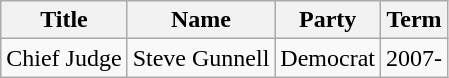<table class = "wikitable">
<tr>
<th>Title</th>
<th>Name</th>
<th>Party</th>
<th>Term</th>
</tr>
<tr>
<td>Chief Judge</td>
<td>Steve Gunnell</td>
<td>Democrat</td>
<td>2007-</td>
</tr>
</table>
